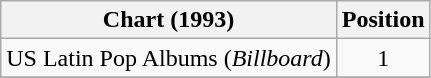<table class="wikitable">
<tr>
<th align="left">Chart (1993)</th>
<th align="left">Position</th>
</tr>
<tr>
<td style="text-align: left;">US Latin Pop Albums (<em>Billboard</em>)</td>
<td align="center">1</td>
</tr>
<tr>
</tr>
</table>
